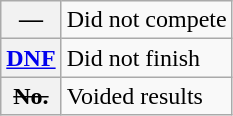<table class="wikitable">
<tr>
<th scope="row">—</th>
<td>Did not compete</td>
</tr>
<tr>
<th scope="row"><a href='#'>DNF</a></th>
<td>Did not finish</td>
</tr>
<tr>
<th scope="row"><s>No.</s></th>
<td>Voided results</td>
</tr>
</table>
